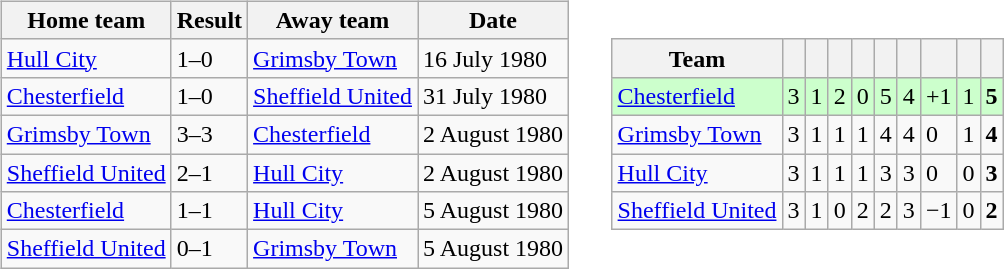<table>
<tr>
<td valign="top"><br><table class="wikitable">
<tr>
<th>Home team</th>
<th>Result</th>
<th>Away team</th>
<th>Date</th>
</tr>
<tr>
<td><a href='#'>Hull City</a></td>
<td>1–0</td>
<td><a href='#'>Grimsby Town</a></td>
<td>16 July 1980</td>
</tr>
<tr>
<td><a href='#'>Chesterfield</a></td>
<td>1–0</td>
<td><a href='#'>Sheffield United</a></td>
<td>31 July 1980</td>
</tr>
<tr>
<td><a href='#'>Grimsby Town</a></td>
<td>3–3</td>
<td><a href='#'>Chesterfield</a></td>
<td>2 August 1980</td>
</tr>
<tr>
<td><a href='#'>Sheffield United</a></td>
<td>2–1</td>
<td><a href='#'>Hull City</a></td>
<td>2 August 1980</td>
</tr>
<tr>
<td><a href='#'>Chesterfield</a></td>
<td>1–1</td>
<td><a href='#'>Hull City</a></td>
<td>5 August 1980</td>
</tr>
<tr>
<td><a href='#'>Sheffield United</a></td>
<td>0–1</td>
<td><a href='#'>Grimsby Town</a></td>
<td>5 August 1980</td>
</tr>
</table>
</td>
<td> </td>
<td><br><table class="wikitable">
<tr>
<th>Team</th>
<th></th>
<th></th>
<th></th>
<th></th>
<th></th>
<th></th>
<th></th>
<th></th>
<th></th>
</tr>
<tr bgcolor="#ccffcc">
<td><a href='#'>Chesterfield</a></td>
<td>3</td>
<td>1</td>
<td>2</td>
<td>0</td>
<td>5</td>
<td>4</td>
<td>+1</td>
<td>1</td>
<td><strong>5</strong></td>
</tr>
<tr>
<td><a href='#'>Grimsby Town</a></td>
<td>3</td>
<td>1</td>
<td>1</td>
<td>1</td>
<td>4</td>
<td>4</td>
<td>0</td>
<td>1</td>
<td><strong>4</strong></td>
</tr>
<tr>
<td><a href='#'>Hull City</a></td>
<td>3</td>
<td>1</td>
<td>1</td>
<td>1</td>
<td>3</td>
<td>3</td>
<td>0</td>
<td>0</td>
<td><strong>3</strong></td>
</tr>
<tr>
<td><a href='#'>Sheffield United</a></td>
<td>3</td>
<td>1</td>
<td>0</td>
<td>2</td>
<td>2</td>
<td>3</td>
<td>−1</td>
<td>0</td>
<td><strong>2</strong></td>
</tr>
</table>
</td>
</tr>
</table>
